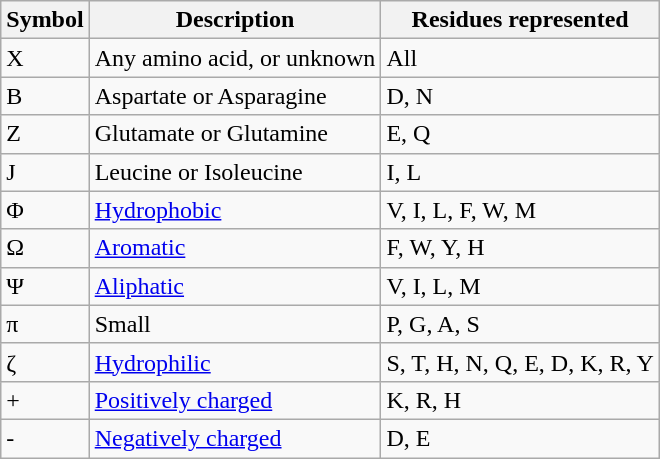<table class="wikitable">
<tr>
<th>Symbol</th>
<th>Description</th>
<th>Residues represented</th>
</tr>
<tr>
<td>X</td>
<td>Any amino acid, or unknown</td>
<td>All</td>
</tr>
<tr>
<td>B</td>
<td>Aspartate or Asparagine</td>
<td>D, N</td>
</tr>
<tr>
<td>Z</td>
<td>Glutamate or Glutamine</td>
<td>E, Q</td>
</tr>
<tr>
<td>J</td>
<td>Leucine or Isoleucine</td>
<td>I, L</td>
</tr>
<tr>
<td>Φ</td>
<td><a href='#'>Hydrophobic</a></td>
<td>V, I, L, F, W, M</td>
</tr>
<tr>
<td>Ω</td>
<td><a href='#'>Aromatic</a></td>
<td>F, W, Y, H</td>
</tr>
<tr>
<td>Ψ</td>
<td><a href='#'>Aliphatic</a></td>
<td>V, I, L, M</td>
</tr>
<tr>
<td>π</td>
<td>Small</td>
<td>P, G, A, S</td>
</tr>
<tr>
<td>ζ</td>
<td><a href='#'>Hydrophilic</a></td>
<td>S, T, H, N, Q, E, D, K, R, Y</td>
</tr>
<tr>
<td>+</td>
<td><a href='#'>Positively charged</a></td>
<td>K, R, H</td>
</tr>
<tr>
<td>-</td>
<td><a href='#'>Negatively charged</a></td>
<td>D, E</td>
</tr>
</table>
